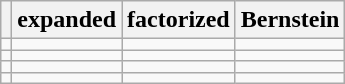<table class="wikitable">
<tr>
<th></th>
<th>expanded</th>
<th>factorized</th>
<th>Bernstein</th>
</tr>
<tr>
<td></td>
<td></td>
<td></td>
<td></td>
</tr>
<tr>
<td></td>
<td></td>
<td></td>
<td></td>
</tr>
<tr>
<td></td>
<td></td>
<td></td>
<td></td>
</tr>
<tr>
<td></td>
<td></td>
<td></td>
<td></td>
</tr>
</table>
